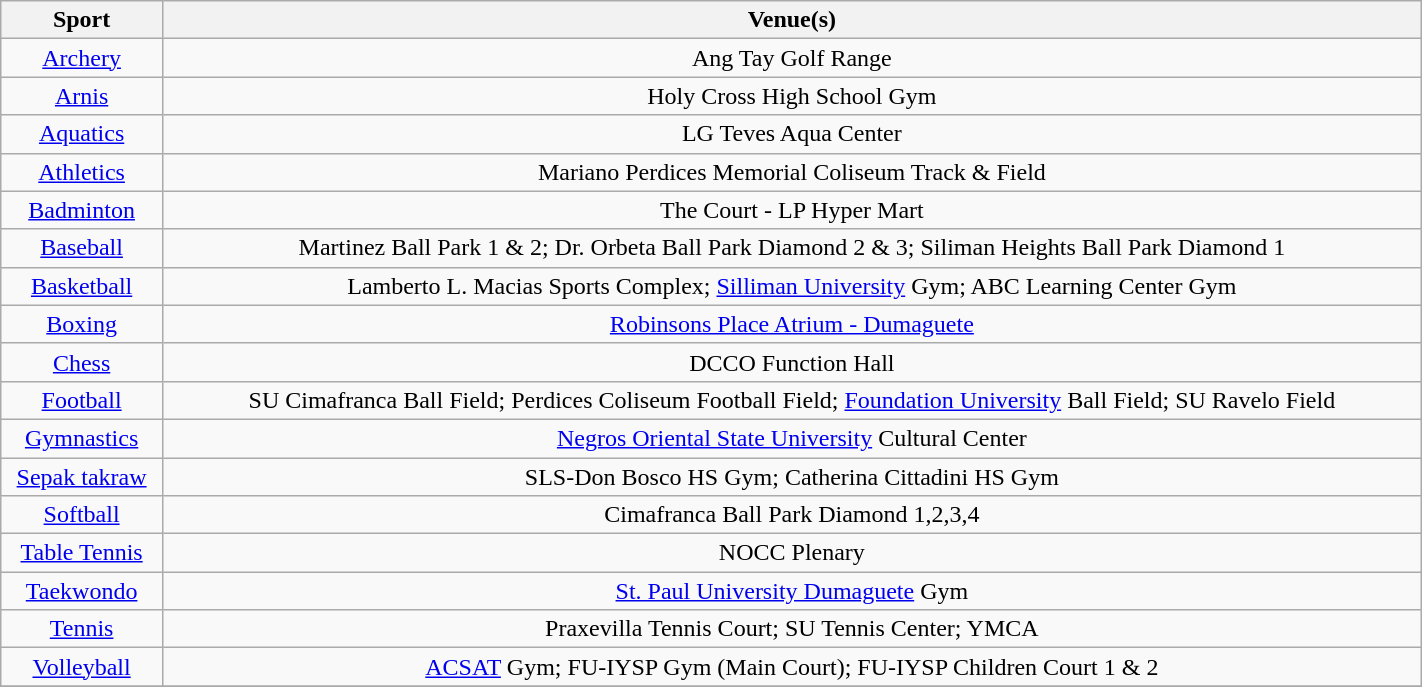<table class="wikitable"  style="width:75%; text-align:center;">
<tr>
<th>Sport</th>
<th>Venue(s)</th>
</tr>
<tr>
<td><a href='#'>Archery</a></td>
<td>Ang Tay Golf Range</td>
</tr>
<tr>
<td><a href='#'>Arnis</a></td>
<td>Holy Cross High School Gym</td>
</tr>
<tr>
<td><a href='#'>Aquatics</a></td>
<td>LG Teves Aqua Center</td>
</tr>
<tr>
<td><a href='#'>Athletics</a></td>
<td>Mariano Perdices Memorial Coliseum Track & Field</td>
</tr>
<tr>
<td><a href='#'>Badminton</a></td>
<td>The Court - LP Hyper Mart</td>
</tr>
<tr>
<td><a href='#'>Baseball</a></td>
<td>Martinez Ball Park 1 & 2; Dr. Orbeta Ball Park Diamond 2 & 3; Siliman Heights Ball Park Diamond 1</td>
</tr>
<tr>
<td><a href='#'>Basketball</a></td>
<td>Lamberto L. Macias Sports Complex; <a href='#'>Silliman University</a> Gym; ABC Learning Center Gym</td>
</tr>
<tr>
<td><a href='#'>Boxing</a></td>
<td><a href='#'>Robinsons Place Atrium - Dumaguete</a></td>
</tr>
<tr>
<td><a href='#'>Chess</a></td>
<td>DCCO Function Hall</td>
</tr>
<tr>
<td><a href='#'>Football</a></td>
<td>SU Cimafranca Ball Field; Perdices Coliseum Football Field; <a href='#'>Foundation University</a> Ball Field; SU Ravelo Field</td>
</tr>
<tr>
<td><a href='#'>Gymnastics</a></td>
<td><a href='#'>Negros Oriental State University</a> Cultural Center</td>
</tr>
<tr>
<td><a href='#'>Sepak takraw</a></td>
<td>SLS-Don Bosco HS Gym; Catherina Cittadini HS Gym</td>
</tr>
<tr>
<td><a href='#'>Softball</a></td>
<td>Cimafranca Ball Park Diamond 1,2,3,4</td>
</tr>
<tr>
<td><a href='#'>Table Tennis</a></td>
<td>NOCC Plenary</td>
</tr>
<tr>
<td><a href='#'>Taekwondo</a></td>
<td><a href='#'>St. Paul University Dumaguete</a> Gym</td>
</tr>
<tr>
<td><a href='#'>Tennis</a></td>
<td>Praxevilla Tennis Court; SU Tennis Center; YMCA</td>
</tr>
<tr>
<td><a href='#'>Volleyball</a></td>
<td><a href='#'>ACSAT</a> Gym; FU-IYSP Gym (Main Court); FU-IYSP Children Court 1 & 2</td>
</tr>
<tr>
</tr>
</table>
